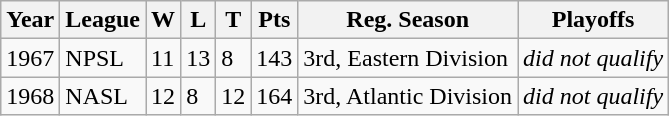<table class="wikitable">
<tr>
<th>Year</th>
<th>League</th>
<th>W</th>
<th>L</th>
<th>T</th>
<th>Pts</th>
<th>Reg. Season</th>
<th>Playoffs</th>
</tr>
<tr>
<td>1967</td>
<td>NPSL</td>
<td>11</td>
<td>13</td>
<td>8</td>
<td>143</td>
<td>3rd, Eastern Division</td>
<td><em>did not qualify</em></td>
</tr>
<tr>
<td>1968</td>
<td>NASL</td>
<td>12</td>
<td>8</td>
<td>12</td>
<td>164</td>
<td>3rd, Atlantic Division</td>
<td><em>did not qualify</em></td>
</tr>
</table>
